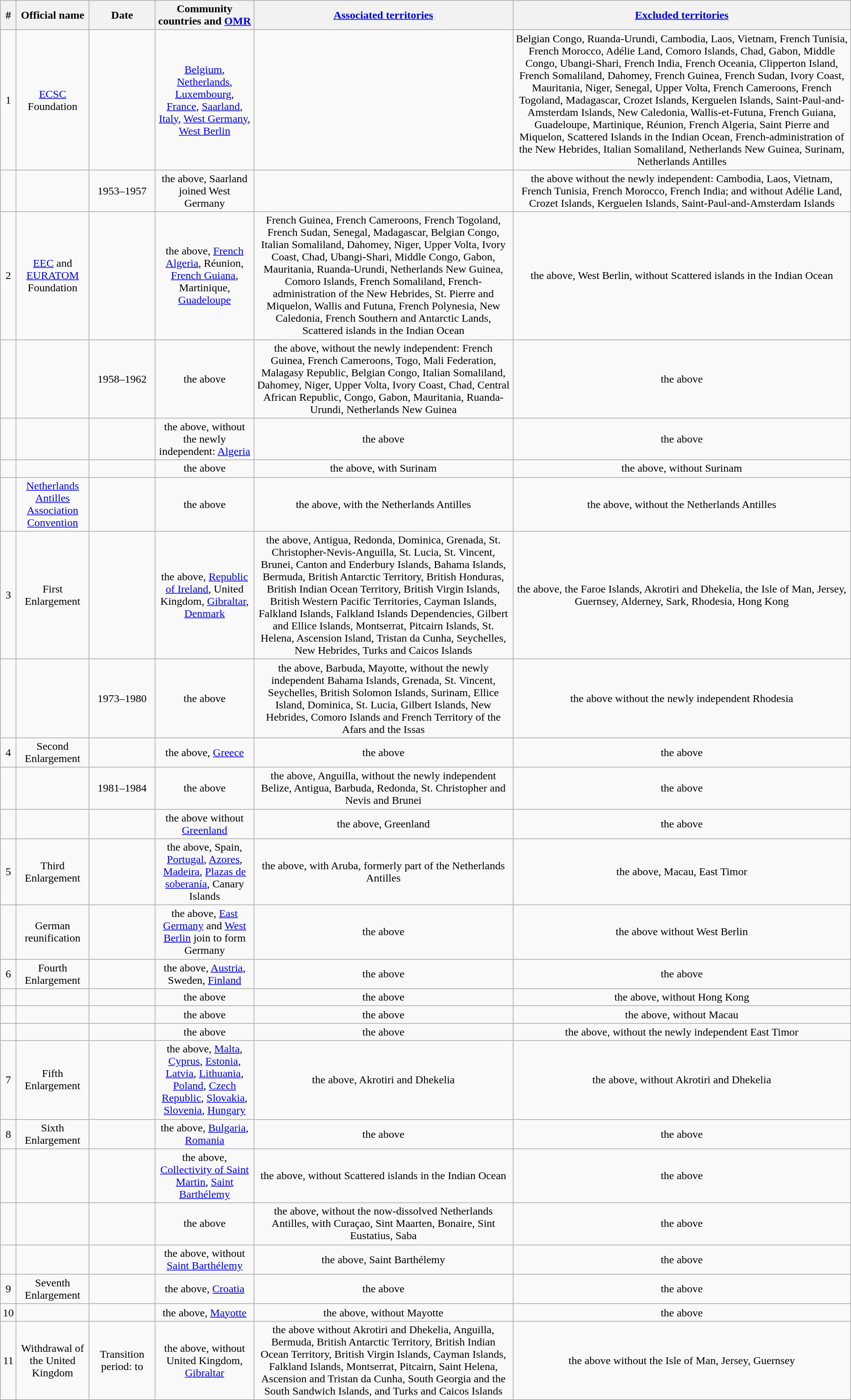<table class="wikitable" style="text-align:center;">
<tr>
<th>#</th>
<th>Official name</th>
<th style="width:90px;">Date</th>
<th>Community countries and <a href='#'>OMR</a></th>
<th><a href='#'>Associated territories</a></th>
<th><a href='#'>Excluded territories</a></th>
</tr>
<tr>
<td>1</td>
<td><a href='#'>ECSC</a> Foundation</td>
<td></td>
<td><a href='#'>Belgium</a>, <a href='#'>Netherlands</a>, <a href='#'>Luxembourg</a>, <a href='#'>France</a>, <a href='#'>Saarland</a>, <a href='#'>Italy</a>, <a href='#'>West Germany</a>, <a href='#'>West Berlin</a></td>
<td></td>
<td>Belgian Congo, Ruanda-Urundi, Cambodia, Laos, Vietnam, French Tunisia, French Morocco, Adélie Land, Comoro Islands, Chad, Gabon, Middle Congo, Ubangi-Shari, French India, French Oceania, Clipperton Island, French Somaliland, Dahomey, French Guinea, French Sudan, Ivory Coast, Mauritania, Niger, Senegal, Upper Volta, French Cameroons, French Togoland, Madagascar, Crozet Islands, Kerguelen Islands, Saint-Paul-and-Amsterdam Islands, New Caledonia, Wallis-et-Futuna, French Guiana, Guadeloupe, Martinique, Réunion, French Algeria, Saint Pierre and Miquelon, Scattered Islands in the Indian Ocean, French-administration of the New Hebrides, Italian Somaliland, Netherlands New Guinea, Surinam, Netherlands Antilles</td>
</tr>
<tr>
<td></td>
<td></td>
<td>1953–1957</td>
<td>the above, Saarland joined West Germany</td>
<td></td>
<td>the above without the newly independent: Cambodia, Laos, Vietnam, French Tunisia, French Morocco, French India; and without Adélie Land, Crozet Islands, Kerguelen Islands, Saint-Paul-and-Amsterdam Islands</td>
</tr>
<tr>
<td>2</td>
<td><a href='#'>EEC</a> and <a href='#'>EURATOM</a> Foundation</td>
<td></td>
<td>the above, <a href='#'>French Algeria</a>, Réunion, <a href='#'>French Guiana</a>, Martinique, <a href='#'>Guadeloupe</a></td>
<td>French Guinea, French Cameroons, French Togoland, French Sudan, Senegal, Madagascar, Belgian Congo, Italian Somaliland, Dahomey, Niger, Upper Volta, Ivory Coast, Chad, Ubangi-Shari, Middle Congo, Gabon, Mauritania, Ruanda-Urundi, Netherlands New Guinea, Comoro Islands, French Somaliland, French-administration of the New Hebrides, St. Pierre and Miquelon, Wallis and Futuna, French Polynesia, New Caledonia, French Southern and Antarctic Lands, Scattered islands in the Indian Ocean</td>
<td>the above, West Berlin, without Scattered islands in the Indian Ocean</td>
</tr>
<tr>
<td></td>
<td></td>
<td>1958–1962</td>
<td>the above</td>
<td>the above, without the newly independent: French Guinea, French Cameroons, Togo, Mali Federation, Malagasy Republic, Belgian Congo, Italian Somaliland, Dahomey, Niger, Upper Volta, Ivory Coast, Chad, Central African Republic, Congo, Gabon, Mauritania, Ruanda-Urundi, Netherlands New Guinea</td>
<td>the above</td>
</tr>
<tr>
<td></td>
<td></td>
<td></td>
<td>the above, without the newly independent: <a href='#'>Algeria</a></td>
<td>the above</td>
<td>the above</td>
</tr>
<tr>
<td></td>
<td></td>
<td></td>
<td>the above</td>
<td>the above, with Surinam</td>
<td>the above, without Surinam</td>
</tr>
<tr>
<td></td>
<td><a href='#'>Netherlands Antilles Association Convention</a></td>
<td></td>
<td>the above</td>
<td>the above, with the Netherlands Antilles</td>
<td>the above, without the Netherlands Antilles</td>
</tr>
<tr>
<td>3</td>
<td>First Enlargement</td>
<td></td>
<td>the above, <a href='#'>Republic of Ireland</a>, United Kingdom, <a href='#'>Gibraltar</a>, <a href='#'>Denmark</a></td>
<td>the above, Antigua, Redonda, Dominica, Grenada, St. Christopher-Nevis-Anguilla, St. Lucia, St. Vincent, Brunei, Canton and Enderbury Islands, Bahama Islands, Bermuda, British Antarctic Territory, British Honduras, British Indian Ocean Territory, British Virgin Islands, British Western Pacific Territories, Cayman Islands, Falkland Islands, Falkland Islands Dependencies, Gilbert and Ellice Islands, Montserrat, Pitcairn Islands, St. Helena, Ascension Island, Tristan da Cunha, Seychelles, New Hebrides, Turks and Caicos Islands</td>
<td>the above, the Faroe Islands, Akrotiri and Dhekelia, the Isle of Man, Jersey, Guernsey, Alderney, Sark, Rhodesia, Hong Kong</td>
</tr>
<tr>
<td></td>
<td></td>
<td>1973–1980</td>
<td>the above</td>
<td>the above, Barbuda, Mayotte, without the newly independent Bahama Islands, Grenada, St. Vincent, Seychelles, British Solomon Islands, Surinam, Ellice Island, Dominica, St. Lucia, Gilbert Islands, New Hebrides, Comoro Islands and French Territory of the Afars and the Issas</td>
<td>the above without the newly independent Rhodesia</td>
</tr>
<tr>
<td>4</td>
<td>Second Enlargement</td>
<td></td>
<td>the above, <a href='#'>Greece</a></td>
<td>the above</td>
<td>the above</td>
</tr>
<tr>
<td></td>
<td></td>
<td>1981–1984</td>
<td>the above</td>
<td>the above, Anguilla, without the newly independent Belize, Antigua, Barbuda, Redonda, St. Christopher and Nevis and Brunei</td>
<td>the above</td>
</tr>
<tr>
<td></td>
<td></td>
<td></td>
<td>the above without <a href='#'>Greenland</a></td>
<td>the above, Greenland</td>
<td>the above</td>
</tr>
<tr>
<td>5</td>
<td>Third Enlargement</td>
<td></td>
<td>the above, Spain, <a href='#'>Portugal</a>, <a href='#'>Azores</a>, <a href='#'>Madeira</a>, <a href='#'>Plazas de soberanía</a>, Canary Islands</td>
<td>the above, with Aruba, formerly part of the Netherlands Antilles</td>
<td>the above, Macau, East Timor</td>
</tr>
<tr>
<td></td>
<td>German reunification</td>
<td></td>
<td>the above, <a href='#'>East Germany</a> and <a href='#'>West Berlin</a> join to form Germany</td>
<td>the above</td>
<td>the above without West Berlin</td>
</tr>
<tr>
<td>6</td>
<td>Fourth Enlargement</td>
<td></td>
<td>the above, <a href='#'>Austria</a>, Sweden, <a href='#'>Finland</a></td>
<td>the above</td>
<td>the above</td>
</tr>
<tr>
<td></td>
<td></td>
<td></td>
<td>the above</td>
<td>the above</td>
<td>the above, without Hong Kong</td>
</tr>
<tr>
<td></td>
<td></td>
<td></td>
<td>the above</td>
<td>the above</td>
<td>the above, without Macau</td>
</tr>
<tr>
<td></td>
<td></td>
<td></td>
<td>the above</td>
<td>the above</td>
<td>the above, without the newly independent East Timor</td>
</tr>
<tr>
<td>7</td>
<td>Fifth Enlargement</td>
<td></td>
<td>the above, <a href='#'>Malta</a>, <a href='#'>Cyprus</a>, <a href='#'>Estonia</a>, <a href='#'>Latvia</a>, <a href='#'>Lithuania</a>, <a href='#'>Poland</a>, <a href='#'>Czech Republic</a>, <a href='#'>Slovakia</a>, <a href='#'>Slovenia</a>, <a href='#'>Hungary</a></td>
<td>the above, Akrotiri and Dhekelia</td>
<td>the above, without Akrotiri and Dhekelia</td>
</tr>
<tr>
<td>8</td>
<td>Sixth Enlargement</td>
<td></td>
<td>the above, <a href='#'>Bulgaria</a>, <a href='#'>Romania</a></td>
<td>the above</td>
<td>the above</td>
</tr>
<tr>
<td></td>
<td></td>
<td></td>
<td>the above, <a href='#'>Collectivity of Saint Martin</a>, <a href='#'>Saint Barthélemy</a></td>
<td>the above, without Scattered islands in the Indian Ocean</td>
<td>the above</td>
</tr>
<tr>
<td></td>
<td></td>
<td></td>
<td>the above</td>
<td>the above, without the now-dissolved Netherlands Antilles, with Curaçao, Sint Maarten, Bonaire, Sint Eustatius, Saba</td>
<td>the above</td>
</tr>
<tr>
<td></td>
<td></td>
<td></td>
<td>the above, without <a href='#'>Saint Barthélemy</a></td>
<td>the above, Saint Barthélemy</td>
<td>the above</td>
</tr>
<tr>
<td>9</td>
<td>Seventh Enlargement <br></td>
<td></td>
<td>the above, <a href='#'>Croatia</a></td>
<td>the above</td>
<td>the above</td>
</tr>
<tr>
<td>10</td>
<td></td>
<td></td>
<td>the above, <a href='#'>Mayotte</a></td>
<td>the above, without Mayotte</td>
<td>the above</td>
</tr>
<tr>
<td>11</td>
<td>Withdrawal of the United Kingdom</td>
<td>Transition period:  to </td>
<td>the above, without United Kingdom, <a href='#'>Gibraltar</a></td>
<td>the above without Akrotiri and Dhekelia, Anguilla, Bermuda, British Antarctic Territory, British Indian Ocean Territory, British Virgin Islands, Cayman Islands, Falkland Islands, Montserrat, Pitcairn, Saint Helena, Ascension and Tristan da Cunha, South Georgia and the South Sandwich Islands, and Turks and Caicos Islands</td>
<td>the above without the Isle of Man, Jersey, Guernsey</td>
</tr>
</table>
